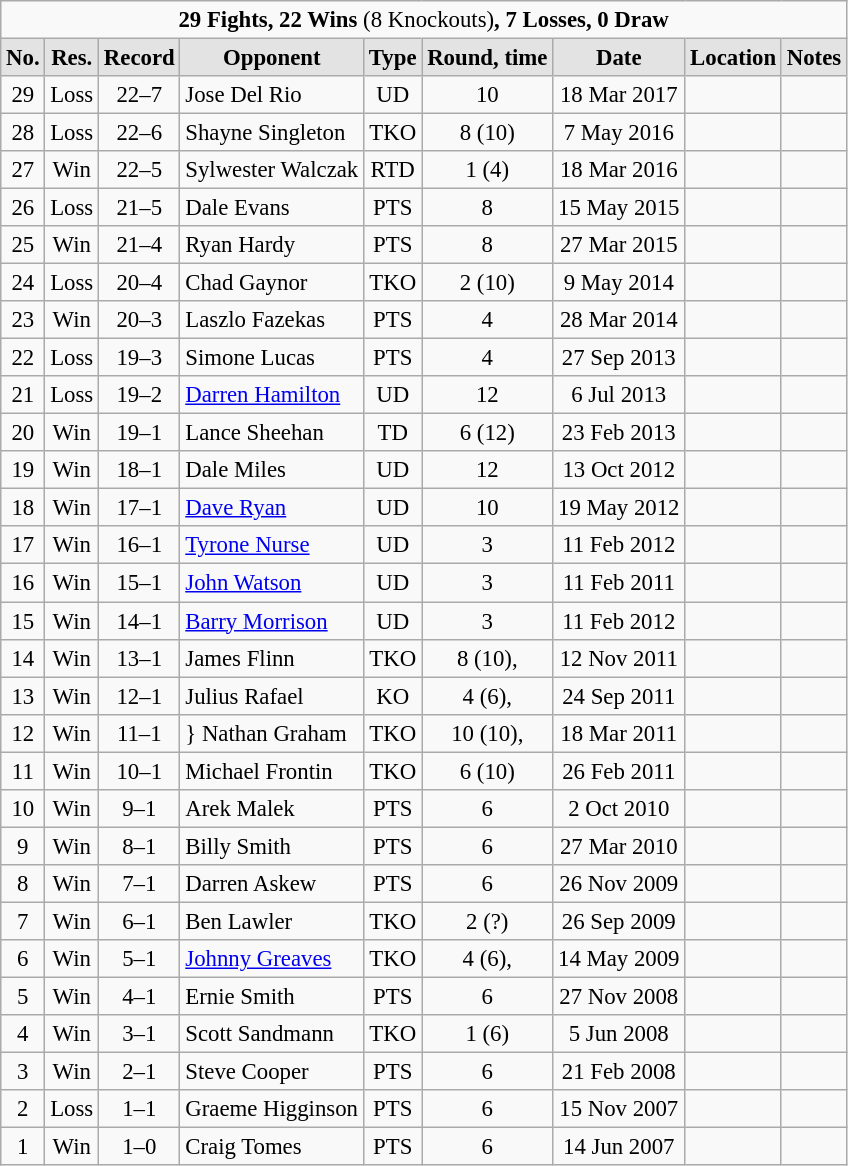<table class="wikitable" style="text-align:center; font-size:95%">
<tr>
<td colspan="9"><strong>29 Fights, 22 Wins</strong> (8 Knockouts)<strong>, 7 Losses, 0 Draw</strong></td>
</tr>
<tr>
</tr>
<tr style="text-align:center;background:#e3e3e3">
<td style="border-style:none none solid solid"><strong>No.</strong></td>
<td style="border-style:none none solid solid"><strong>Res.</strong></td>
<td style="border-style:none none solid solid"><strong>Record</strong></td>
<td style="border-style:none none solid solid"><strong>Opponent</strong></td>
<td style="border-style:none none solid solid"><strong>Type</strong></td>
<td style="border-style:none none solid solid"><strong>Round, time</strong></td>
<td style="border-style:none none solid solid"><strong>Date</strong></td>
<td style="border-style:none none solid solid"><strong>Location</strong></td>
<td style="border-style:none none solid solid"><strong>Notes</strong></td>
</tr>
<tr>
<td>29</td>
<td>Loss</td>
<td>22–7</td>
<td style="text-align:left;"> Jose Del Rio</td>
<td>UD</td>
<td>10</td>
<td>18 Mar 2017</td>
<td align=left></td>
<td></td>
</tr>
<tr>
<td>28</td>
<td>Loss</td>
<td>22–6</td>
<td style="text-align:left;"> Shayne Singleton</td>
<td>TKO</td>
<td>8 (10) </td>
<td>7 May 2016</td>
<td align=left></td>
<td align=left></td>
</tr>
<tr>
<td>27</td>
<td>Win</td>
<td>22–5</td>
<td style="text-align:left;"> Sylwester Walczak</td>
<td>RTD</td>
<td>1 (4) </td>
<td>18 Mar 2016</td>
<td align=left></td>
<td></td>
</tr>
<tr>
<td>26</td>
<td>Loss</td>
<td>21–5</td>
<td style="text-align:left;"> Dale Evans</td>
<td>PTS</td>
<td>8</td>
<td>15 May 2015</td>
<td align=left></td>
<td></td>
</tr>
<tr>
<td>25</td>
<td>Win</td>
<td>21–4</td>
<td style="text-align:left;"> Ryan Hardy</td>
<td>PTS</td>
<td>8</td>
<td>27 Mar 2015</td>
<td align=left></td>
<td></td>
</tr>
<tr>
<td>24</td>
<td>Loss</td>
<td>20–4</td>
<td style="text-align:left;"> Chad Gaynor</td>
<td>TKO</td>
<td>2 (10) </td>
<td>9 May 2014</td>
<td align=left></td>
<td></td>
</tr>
<tr>
<td>23</td>
<td>Win</td>
<td>20–3</td>
<td style="text-align:left;"> Laszlo Fazekas</td>
<td>PTS</td>
<td>4</td>
<td>28 Mar 2014</td>
<td align=left></td>
<td></td>
</tr>
<tr>
<td>22</td>
<td>Loss</td>
<td>19–3</td>
<td style="text-align:left;"> Simone Lucas</td>
<td>PTS</td>
<td>4</td>
<td>27 Sep 2013</td>
<td align=left></td>
<td></td>
</tr>
<tr>
<td>21</td>
<td>Loss</td>
<td>19–2</td>
<td style="text-align:left;"> <a href='#'>Darren Hamilton</a></td>
<td>UD</td>
<td>12</td>
<td>6 Jul 2013</td>
<td align=left></td>
<td align=left></td>
</tr>
<tr>
<td>20</td>
<td>Win</td>
<td>19–1</td>
<td style="text-align:left;"> Lance Sheehan</td>
<td>TD</td>
<td>6 (12)</td>
<td>23 Feb 2013</td>
<td align=left></td>
<td></td>
</tr>
<tr>
<td>19</td>
<td>Win</td>
<td>18–1</td>
<td style="text-align:left;"> Dale Miles</td>
<td>UD</td>
<td>12</td>
<td>13 Oct 2012</td>
<td align=left></td>
<td align=left></td>
</tr>
<tr>
<td>18</td>
<td>Win</td>
<td>17–1</td>
<td style="text-align:left;"> <a href='#'>Dave Ryan</a></td>
<td>UD</td>
<td>10</td>
<td>19 May 2012</td>
<td align=left></td>
<td align=left></td>
</tr>
<tr>
<td>17</td>
<td>Win</td>
<td>16–1</td>
<td style="text-align:left;"> <a href='#'>Tyrone Nurse</a></td>
<td>UD</td>
<td>3</td>
<td>11 Feb 2012</td>
<td align=left></td>
<td align=left></td>
</tr>
<tr>
<td>16</td>
<td>Win</td>
<td>15–1</td>
<td style="text-align:left;"> <a href='#'>John Watson</a></td>
<td>UD</td>
<td>3</td>
<td>11 Feb 2011</td>
<td align=left></td>
<td align=left></td>
</tr>
<tr>
<td>15</td>
<td>Win</td>
<td>14–1</td>
<td style="text-align:left;"> <a href='#'>Barry Morrison</a></td>
<td>UD</td>
<td>3</td>
<td>11 Feb 2012</td>
<td align=left></td>
<td align=left></td>
</tr>
<tr>
<td>14</td>
<td>Win</td>
<td>13–1</td>
<td style="text-align:left;"> James Flinn</td>
<td>TKO</td>
<td>8 (10), </td>
<td>12 Nov 2011</td>
<td align=left></td>
<td align=left></td>
</tr>
<tr>
<td>13</td>
<td>Win</td>
<td>12–1</td>
<td style="text-align:left;"> Julius Rafael</td>
<td>KO</td>
<td>4 (6), </td>
<td>24 Sep 2011</td>
<td align=left></td>
<td></td>
</tr>
<tr>
<td>12</td>
<td>Win</td>
<td>11–1</td>
<td style="text-align:left;">} Nathan Graham</td>
<td>TKO</td>
<td>10 (10), </td>
<td>18 Mar 2011</td>
<td align=left></td>
<td></td>
</tr>
<tr>
<td>11</td>
<td>Win</td>
<td>10–1</td>
<td style="text-align:left;"> Michael Frontin</td>
<td>TKO</td>
<td>6 (10)</td>
<td>26 Feb 2011</td>
<td align=left></td>
<td></td>
</tr>
<tr>
<td>10</td>
<td>Win</td>
<td>9–1</td>
<td style="text-align:left;"> Arek Malek</td>
<td>PTS</td>
<td>6</td>
<td>2 Oct 2010</td>
<td align=left></td>
<td></td>
</tr>
<tr>
<td>9</td>
<td>Win</td>
<td>8–1</td>
<td style="text-align:left;"> Billy Smith</td>
<td>PTS</td>
<td>6</td>
<td>27 Mar 2010</td>
<td align=left></td>
<td></td>
</tr>
<tr>
<td>8</td>
<td>Win</td>
<td>7–1</td>
<td style="text-align:left;"> Darren Askew</td>
<td>PTS</td>
<td>6</td>
<td>26 Nov 2009</td>
<td align=left></td>
<td></td>
</tr>
<tr>
<td>7</td>
<td>Win</td>
<td>6–1</td>
<td style="text-align:left;"> Ben Lawler</td>
<td>TKO</td>
<td>2 (?) </td>
<td>26 Sep 2009</td>
<td align=left></td>
<td></td>
</tr>
<tr>
<td>6</td>
<td>Win</td>
<td>5–1</td>
<td style="text-align:left;"> <a href='#'>Johnny Greaves</a></td>
<td>TKO</td>
<td>4 (6), </td>
<td>14 May 2009</td>
<td align=left></td>
<td></td>
</tr>
<tr>
<td>5</td>
<td>Win</td>
<td>4–1</td>
<td style="text-align:left;"> Ernie Smith</td>
<td>PTS</td>
<td>6</td>
<td>27 Nov 2008</td>
<td align=left></td>
<td></td>
</tr>
<tr>
<td>4</td>
<td>Win</td>
<td>3–1</td>
<td style="text-align:left;"> Scott Sandmann</td>
<td>TKO</td>
<td>1 (6) </td>
<td>5 Jun 2008</td>
<td align=left></td>
<td></td>
</tr>
<tr>
<td>3</td>
<td>Win</td>
<td>2–1</td>
<td style="text-align:left;"> Steve Cooper</td>
<td>PTS</td>
<td>6</td>
<td>21 Feb 2008</td>
<td align=left></td>
<td></td>
</tr>
<tr>
<td>2</td>
<td>Loss</td>
<td>1–1</td>
<td style="text-align:left;"> Graeme Higginson</td>
<td>PTS</td>
<td>6</td>
<td>15 Nov 2007</td>
<td align=left></td>
<td></td>
</tr>
<tr>
<td>1</td>
<td>Win</td>
<td>1–0</td>
<td style="text-align:left;"> Craig Tomes</td>
<td>PTS</td>
<td>6</td>
<td>14 Jun 2007</td>
<td align=left></td>
<td></td>
</tr>
</table>
